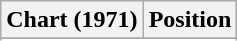<table class="wikitable sortable plainrowheaders">
<tr>
<th>Chart (1971)</th>
<th>Position</th>
</tr>
<tr>
</tr>
<tr>
</tr>
</table>
